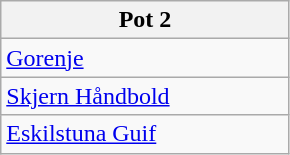<table class="wikitable">
<tr>
<th width=185>Pot 2</th>
</tr>
<tr>
<td> <a href='#'>Gorenje</a></td>
</tr>
<tr>
<td> <a href='#'>Skjern Håndbold</a></td>
</tr>
<tr>
<td> <a href='#'>Eskilstuna Guif</a></td>
</tr>
</table>
